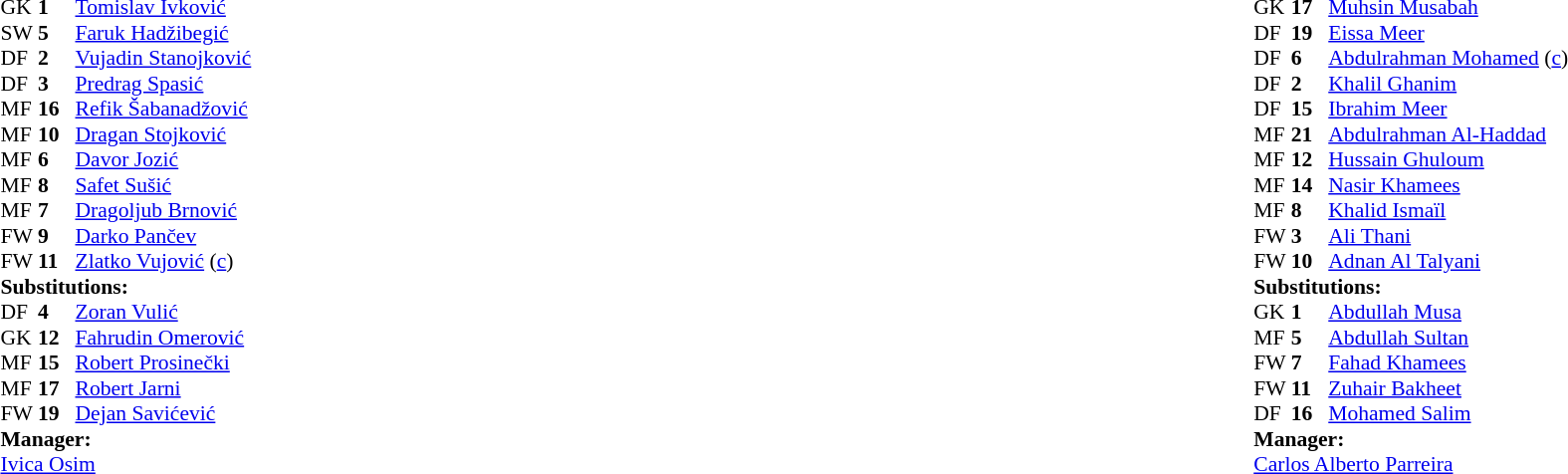<table width="100%">
<tr>
<td valign="top" width="50%"><br><table style="font-size: 90%" cellspacing="0" cellpadding="0">
<tr>
<th width="25"></th>
<th width="25"></th>
</tr>
<tr>
<td>GK</td>
<td><strong>1</strong></td>
<td><a href='#'>Tomislav Ivković</a></td>
</tr>
<tr>
<td>SW</td>
<td><strong>5</strong></td>
<td><a href='#'>Faruk Hadžibegić</a></td>
</tr>
<tr>
<td>DF</td>
<td><strong>2</strong></td>
<td><a href='#'>Vujadin Stanojković</a></td>
</tr>
<tr>
<td>DF</td>
<td><strong>3</strong></td>
<td><a href='#'>Predrag Spasić</a></td>
</tr>
<tr>
<td>MF</td>
<td><strong>16</strong></td>
<td><a href='#'>Refik Šabanadžović</a></td>
<td></td>
<td></td>
</tr>
<tr>
<td>MF</td>
<td><strong>10</strong></td>
<td><a href='#'>Dragan Stojković</a></td>
</tr>
<tr>
<td>MF</td>
<td><strong>6</strong></td>
<td><a href='#'>Davor Jozić</a></td>
</tr>
<tr>
<td>MF</td>
<td><strong>8</strong></td>
<td><a href='#'>Safet Sušić</a></td>
</tr>
<tr>
<td>MF</td>
<td><strong>7</strong></td>
<td><a href='#'>Dragoljub Brnović</a></td>
<td></td>
</tr>
<tr>
<td>FW</td>
<td><strong>9</strong></td>
<td><a href='#'>Darko Pančev</a></td>
<td></td>
</tr>
<tr>
<td>FW</td>
<td><strong>11</strong></td>
<td><a href='#'>Zlatko Vujović</a> (<a href='#'>c</a>)</td>
<td></td>
<td></td>
</tr>
<tr>
<td colspan=3><strong>Substitutions:</strong></td>
</tr>
<tr>
<td>DF</td>
<td><strong>4</strong></td>
<td><a href='#'>Zoran Vulić</a></td>
<td></td>
<td></td>
</tr>
<tr>
<td>GK</td>
<td><strong>12</strong></td>
<td><a href='#'>Fahrudin Omerović</a></td>
</tr>
<tr>
<td>MF</td>
<td><strong>15</strong></td>
<td><a href='#'>Robert Prosinečki</a></td>
<td></td>
<td></td>
</tr>
<tr>
<td>MF</td>
<td><strong>17</strong></td>
<td><a href='#'>Robert Jarni</a></td>
</tr>
<tr>
<td>FW</td>
<td><strong>19</strong></td>
<td><a href='#'>Dejan Savićević</a></td>
</tr>
<tr>
<td colspan=3><strong>Manager:</strong></td>
</tr>
<tr>
<td colspan="4"><a href='#'>Ivica Osim</a></td>
</tr>
</table>
</td>
<td valign="top" width="50%"><br><table style="font-size: 90%" cellspacing="0" cellpadding="0" align=center>
<tr>
<th width="25"></th>
<th width="25"></th>
</tr>
<tr>
<td>GK</td>
<td><strong>17</strong></td>
<td><a href='#'>Muhsin Musabah</a></td>
</tr>
<tr>
<td>DF</td>
<td><strong>19</strong></td>
<td><a href='#'>Eissa Meer</a></td>
</tr>
<tr>
<td>DF</td>
<td><strong>6</strong></td>
<td><a href='#'>Abdulrahman Mohamed</a> (<a href='#'>c</a>)</td>
</tr>
<tr>
<td>DF</td>
<td><strong>2</strong></td>
<td><a href='#'>Khalil Ghanim</a> </td>
</tr>
<tr>
<td>DF</td>
<td><strong>15</strong></td>
<td><a href='#'>Ibrahim Meer</a></td>
</tr>
<tr>
<td>MF</td>
<td><strong>21</strong></td>
<td><a href='#'>Abdulrahman Al-Haddad</a></td>
</tr>
<tr>
<td>MF</td>
<td><strong>12</strong></td>
<td><a href='#'>Hussain Ghuloum</a></td>
</tr>
<tr>
<td>MF</td>
<td><strong>14</strong></td>
<td><a href='#'>Nasir Khamees</a></td>
<td></td>
<td></td>
</tr>
<tr>
<td>MF</td>
<td><strong>8</strong></td>
<td><a href='#'>Khalid Ismaïl</a></td>
<td></td>
</tr>
<tr>
<td>FW</td>
<td><strong>3</strong></td>
<td><a href='#'>Ali Thani</a></td>
<td></td>
<td></td>
</tr>
<tr>
<td>FW</td>
<td><strong>10</strong></td>
<td><a href='#'>Adnan Al Talyani</a></td>
</tr>
<tr>
<td colspan=3><strong>Substitutions:</strong></td>
</tr>
<tr>
<td>GK</td>
<td><strong>1</strong></td>
<td><a href='#'>Abdullah Musa</a></td>
</tr>
<tr>
<td>MF</td>
<td><strong>5</strong></td>
<td><a href='#'>Abdullah Sultan</a></td>
<td></td>
<td></td>
</tr>
<tr>
<td>FW</td>
<td><strong>7</strong></td>
<td><a href='#'>Fahad Khamees</a></td>
<td></td>
<td></td>
</tr>
<tr>
<td>FW</td>
<td><strong>11</strong></td>
<td><a href='#'>Zuhair Bakheet</a></td>
</tr>
<tr>
<td>DF</td>
<td><strong>16</strong></td>
<td><a href='#'>Mohamed Salim</a></td>
</tr>
<tr>
<td colspan=3><strong>Manager:</strong></td>
</tr>
<tr>
<td colspan="4"> <a href='#'>Carlos Alberto Parreira</a></td>
</tr>
</table>
</td>
</tr>
</table>
